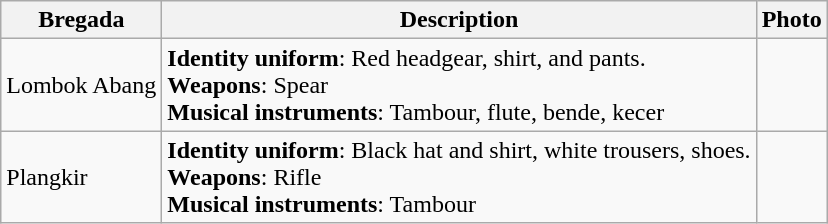<table class="wikitable">
<tr>
<th>Bregada</th>
<th>Description</th>
<th>Photo</th>
</tr>
<tr>
<td>Lombok Abang</td>
<td><strong>Identity uniform</strong>: Red headgear, shirt, and pants.<br><strong>Weapons</strong>: Spear<br><strong>Musical instruments</strong>: Tambour, flute, bende, kecer</td>
<td></td>
</tr>
<tr>
<td>Plangkir</td>
<td><strong>Identity uniform</strong>: Black hat and shirt, white trousers, shoes.<br><strong>Weapons</strong>: Rifle<br><strong>Musical instruments</strong>: Tambour</td>
<td></td>
</tr>
</table>
